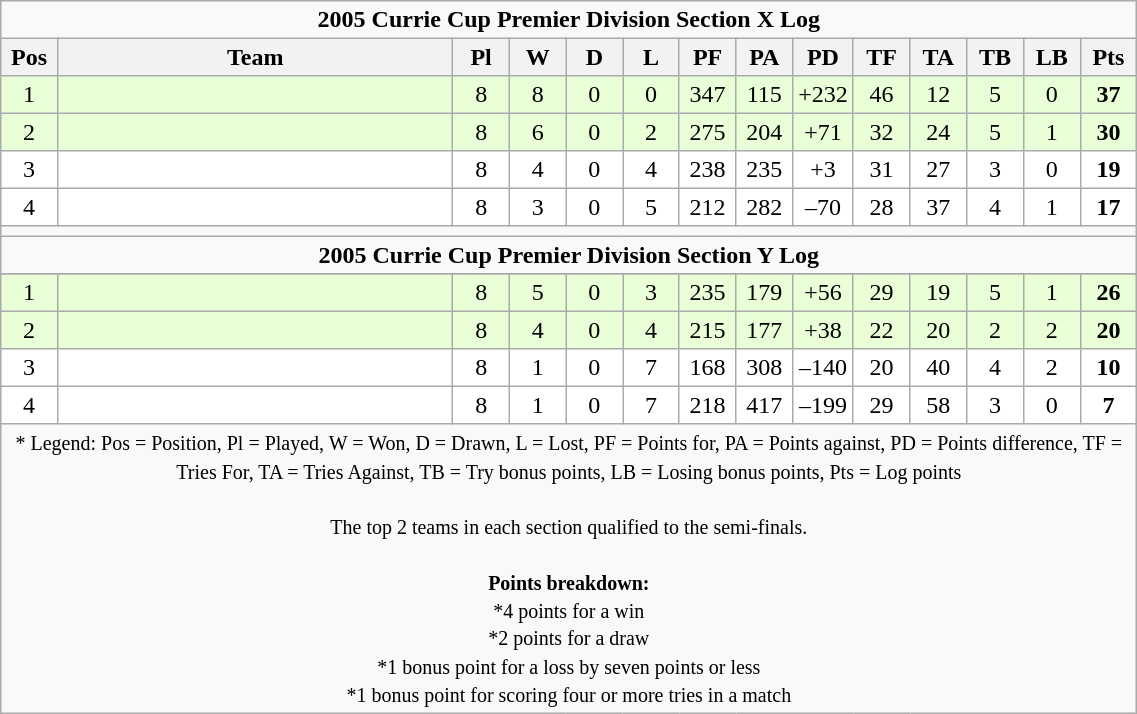<table class="wikitable" style="text-align:center; line-height:110%; font-size:100%; width:60%;">
<tr>
<td colspan="14" cellpadding="0" cellspacing="0"><strong>2005 Currie Cup Premier Division Section X Log</strong></td>
</tr>
<tr>
<th style="width:5%;">Pos</th>
<th style="width:35%;">Team</th>
<th style="width:5%;">Pl</th>
<th style="width:5%;">W</th>
<th style="width:5%;">D</th>
<th style="width:5%;">L</th>
<th style="width:5%;">PF</th>
<th style="width:5%;">PA</th>
<th style="width:5%;">PD</th>
<th style="width:5%;">TF</th>
<th style="width:5%;">TA</th>
<th style="width:5%;">TB</th>
<th style="width:5%;">LB</th>
<th style="width:5%;">Pts<br></th>
</tr>
<tr bgcolor=#E8FFD8 align=center>
<td>1</td>
<td align=left></td>
<td>8</td>
<td>8</td>
<td>0</td>
<td>0</td>
<td>347</td>
<td>115</td>
<td>+232</td>
<td>46</td>
<td>12</td>
<td>5</td>
<td>0</td>
<td><strong>37</strong></td>
</tr>
<tr bgcolor=#E8FFD8 align=center>
<td>2</td>
<td align=left></td>
<td>8</td>
<td>6</td>
<td>0</td>
<td>2</td>
<td>275</td>
<td>204</td>
<td>+71</td>
<td>32</td>
<td>24</td>
<td>5</td>
<td>1</td>
<td><strong>30</strong></td>
</tr>
<tr bgcolor=#FFFFFF align=center>
<td>3</td>
<td align=left></td>
<td>8</td>
<td>4</td>
<td>0</td>
<td>4</td>
<td>238</td>
<td>235</td>
<td>+3</td>
<td>31</td>
<td>27</td>
<td>3</td>
<td>0</td>
<td><strong>19</strong></td>
</tr>
<tr bgcolor=#FFFFFF align=center>
<td>4</td>
<td align=left></td>
<td>8</td>
<td>3</td>
<td>0</td>
<td>5</td>
<td>212</td>
<td>282</td>
<td>–70</td>
<td>28</td>
<td>37</td>
<td>4</td>
<td>1</td>
<td><strong>17</strong></td>
</tr>
<tr>
<td colspan="14" cellpadding="0" cellspacing="0"></td>
</tr>
<tr>
<td colspan="14" cellpadding="0" cellspacing="0"><strong>2005 Currie Cup Premier Division Section Y Log</strong></td>
</tr>
<tr>
</tr>
<tr bgcolor=#E8FFD8 align=center>
<td>1</td>
<td align=left></td>
<td>8</td>
<td>5</td>
<td>0</td>
<td>3</td>
<td>235</td>
<td>179</td>
<td>+56</td>
<td>29</td>
<td>19</td>
<td>5</td>
<td>1</td>
<td><strong>26</strong></td>
</tr>
<tr bgcolor=#E8FFD8 align=center>
<td>2</td>
<td align=left></td>
<td>8</td>
<td>4</td>
<td>0</td>
<td>4</td>
<td>215</td>
<td>177</td>
<td>+38</td>
<td>22</td>
<td>20</td>
<td>2</td>
<td>2</td>
<td><strong>20</strong></td>
</tr>
<tr bgcolor=#FFFFFF align=center>
<td>3</td>
<td align=left></td>
<td>8</td>
<td>1</td>
<td>0</td>
<td>7</td>
<td>168</td>
<td>308</td>
<td>–140</td>
<td>20</td>
<td>40</td>
<td>4</td>
<td>2</td>
<td><strong>10</strong></td>
</tr>
<tr bgcolor=#FFFFFF align=center>
<td>4</td>
<td align=left></td>
<td>8</td>
<td>1</td>
<td>0</td>
<td>7</td>
<td>218</td>
<td>417</td>
<td>–199</td>
<td>29</td>
<td>58</td>
<td>3</td>
<td>0</td>
<td><strong>7</strong></td>
</tr>
<tr>
<td colspan="14" style="border:0px"><small>* Legend: Pos = Position, Pl = Played, W = Won, D = Drawn, L = Lost, PF = Points for, PA = Points against, PD = Points difference, TF = Tries For, TA = Tries Against, TB = Try bonus points, LB = Losing bonus points, Pts = Log points<br><br>The top 2 teams in each section qualified to the semi-finals.<br><br><strong>Points breakdown:</strong><br>*4 points for a win<br>*2 points for a draw<br>*1 bonus point for a loss by seven points or less<br>*1 bonus point for scoring four or more tries in a match</small></td>
</tr>
</table>
